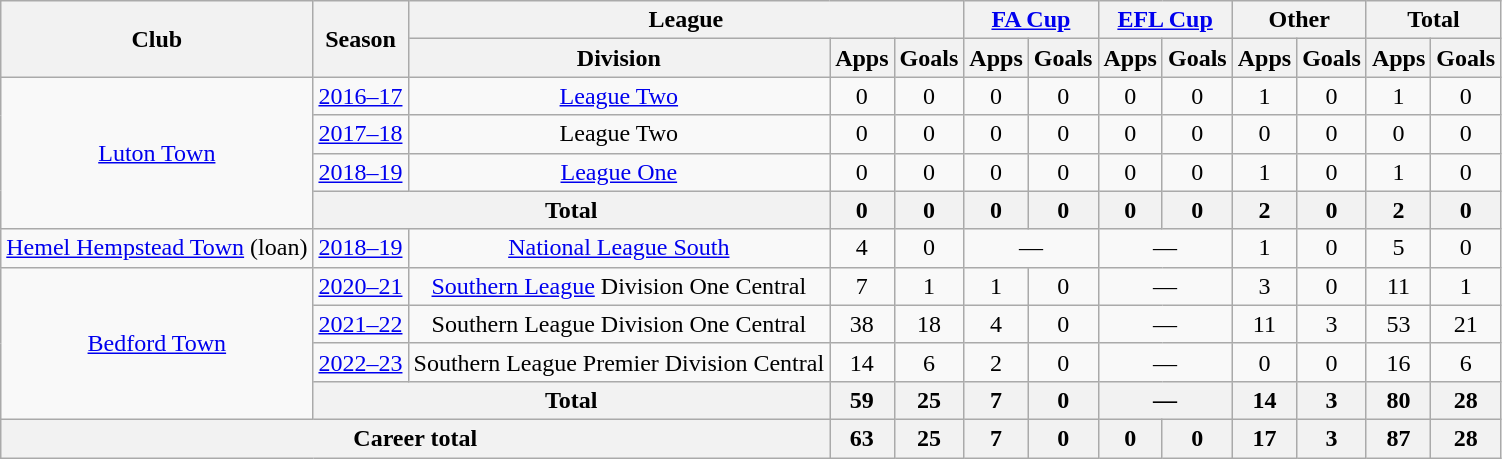<table class="wikitable" style="text-align:center;">
<tr>
<th rowspan="2">Club</th>
<th rowspan="2">Season</th>
<th colspan="3">League</th>
<th colspan="2"><a href='#'>FA Cup</a></th>
<th colspan="2"><a href='#'>EFL Cup</a></th>
<th colspan="2">Other</th>
<th colspan="2">Total</th>
</tr>
<tr>
<th>Division</th>
<th>Apps</th>
<th>Goals</th>
<th>Apps</th>
<th>Goals</th>
<th>Apps</th>
<th>Goals</th>
<th>Apps</th>
<th>Goals</th>
<th>Apps</th>
<th>Goals</th>
</tr>
<tr>
<td rowspan="4"><a href='#'>Luton Town</a></td>
<td><a href='#'>2016–17</a></td>
<td><a href='#'>League Two</a></td>
<td>0</td>
<td>0</td>
<td>0</td>
<td>0</td>
<td>0</td>
<td>0</td>
<td>1</td>
<td>0</td>
<td>1</td>
<td>0</td>
</tr>
<tr>
<td><a href='#'>2017–18</a></td>
<td>League Two</td>
<td>0</td>
<td>0</td>
<td>0</td>
<td>0</td>
<td>0</td>
<td>0</td>
<td>0</td>
<td>0</td>
<td>0</td>
<td>0</td>
</tr>
<tr>
<td><a href='#'>2018–19</a></td>
<td><a href='#'>League One</a></td>
<td>0</td>
<td>0</td>
<td>0</td>
<td>0</td>
<td>0</td>
<td>0</td>
<td>1</td>
<td>0</td>
<td>1</td>
<td>0</td>
</tr>
<tr>
<th colspan="2">Total</th>
<th>0</th>
<th>0</th>
<th>0</th>
<th>0</th>
<th>0</th>
<th>0</th>
<th>2</th>
<th>0</th>
<th>2</th>
<th>0</th>
</tr>
<tr>
<td><a href='#'>Hemel Hempstead Town</a> (loan)</td>
<td><a href='#'>2018–19</a></td>
<td><a href='#'>National League South</a></td>
<td>4</td>
<td>0</td>
<td colspan="2">—</td>
<td colspan="2">—</td>
<td>1</td>
<td>0</td>
<td>5</td>
<td>0</td>
</tr>
<tr>
<td rowspan="4"><a href='#'>Bedford Town</a></td>
<td><a href='#'>2020–21</a></td>
<td><a href='#'>Southern League</a> Division One Central</td>
<td>7</td>
<td>1</td>
<td>1</td>
<td>0</td>
<td colspan="2">—</td>
<td>3</td>
<td>0</td>
<td>11</td>
<td>1</td>
</tr>
<tr>
<td><a href='#'>2021–22</a></td>
<td>Southern League Division One Central</td>
<td>38</td>
<td>18</td>
<td>4</td>
<td>0</td>
<td colspan="2">—</td>
<td>11</td>
<td>3</td>
<td>53</td>
<td>21</td>
</tr>
<tr>
<td><a href='#'>2022–23</a></td>
<td>Southern League Premier Division Central</td>
<td>14</td>
<td>6</td>
<td>2</td>
<td>0</td>
<td colspan="2">—</td>
<td>0</td>
<td>0</td>
<td>16</td>
<td>6</td>
</tr>
<tr>
<th colspan="2">Total</th>
<th>59</th>
<th>25</th>
<th>7</th>
<th>0</th>
<th colspan="2">—</th>
<th>14</th>
<th>3</th>
<th>80</th>
<th>28</th>
</tr>
<tr>
<th colspan="3">Career total</th>
<th>63</th>
<th>25</th>
<th>7</th>
<th>0</th>
<th>0</th>
<th>0</th>
<th>17</th>
<th>3</th>
<th>87</th>
<th>28</th>
</tr>
</table>
